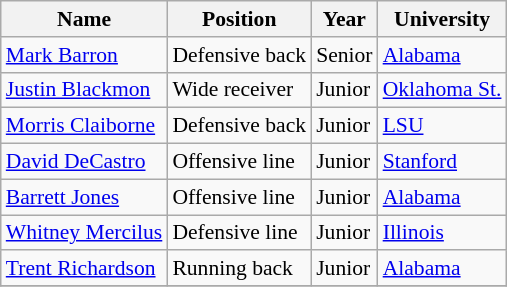<table class="wikitable sortable" style="font-size:90%; text-align:left">
<tr>
<th>Name</th>
<th>Position</th>
<th>Year</th>
<th>University</th>
</tr>
<tr>
<td><a href='#'>Mark Barron</a></td>
<td>Defensive back</td>
<td>Senior</td>
<td><a href='#'>Alabama</a></td>
</tr>
<tr>
<td><a href='#'>Justin Blackmon</a></td>
<td>Wide receiver</td>
<td>Junior</td>
<td><a href='#'>Oklahoma St.</a></td>
</tr>
<tr>
<td><a href='#'>Morris Claiborne</a></td>
<td>Defensive back</td>
<td>Junior</td>
<td><a href='#'>LSU</a></td>
</tr>
<tr>
<td><a href='#'>David DeCastro</a></td>
<td>Offensive line</td>
<td>Junior</td>
<td><a href='#'>Stanford</a></td>
</tr>
<tr>
<td><a href='#'>Barrett Jones</a></td>
<td>Offensive line</td>
<td>Junior</td>
<td><a href='#'>Alabama</a></td>
</tr>
<tr>
<td><a href='#'>Whitney Mercilus</a></td>
<td>Defensive line</td>
<td>Junior</td>
<td><a href='#'>Illinois</a></td>
</tr>
<tr>
<td><a href='#'>Trent Richardson</a></td>
<td>Running back</td>
<td>Junior</td>
<td><a href='#'>Alabama</a></td>
</tr>
<tr>
</tr>
</table>
